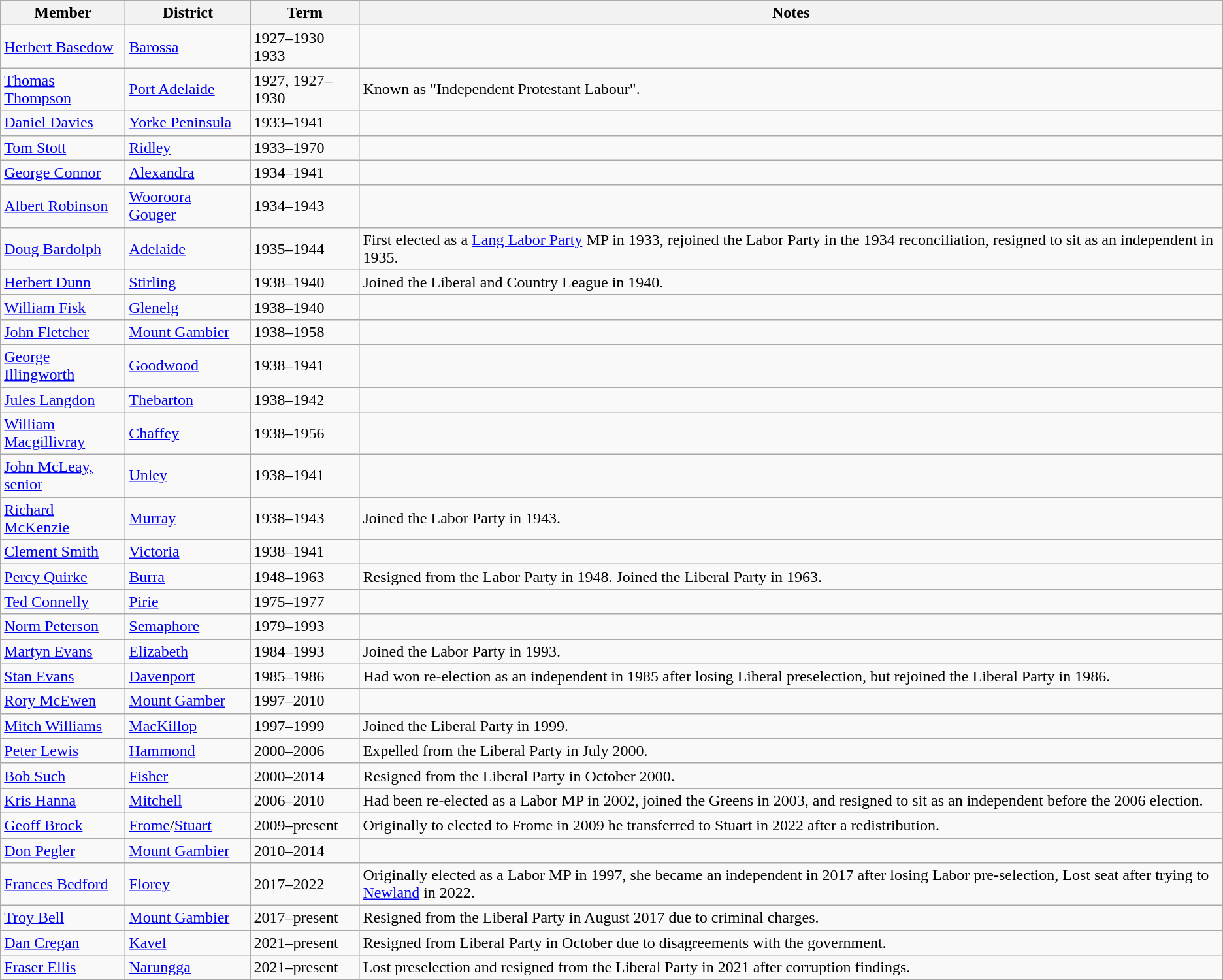<table class="wikitable">
<tr>
<th width=120px>Member</th>
<th width=120px>District</th>
<th>Term</th>
<th>Notes</th>
</tr>
<tr>
<td><a href='#'>Herbert Basedow</a></td>
<td><a href='#'>Barossa</a></td>
<td>1927–1930<br>1933</td>
<td></td>
</tr>
<tr>
<td><a href='#'>Thomas Thompson</a></td>
<td><a href='#'>Port Adelaide</a></td>
<td>1927, 1927–1930</td>
<td>Known as "Independent Protestant Labour".</td>
</tr>
<tr>
<td><a href='#'>Daniel Davies</a></td>
<td><a href='#'>Yorke Peninsula</a></td>
<td>1933–1941</td>
<td></td>
</tr>
<tr>
<td><a href='#'>Tom Stott</a></td>
<td><a href='#'>Ridley</a></td>
<td>1933–1970</td>
<td></td>
</tr>
<tr>
<td><a href='#'>George Connor</a></td>
<td><a href='#'>Alexandra</a></td>
<td>1934–1941</td>
<td></td>
</tr>
<tr>
<td><a href='#'>Albert Robinson</a></td>
<td><a href='#'>Wooroora</a><br><a href='#'>Gouger</a></td>
<td>1934–1943</td>
<td></td>
</tr>
<tr>
<td><a href='#'>Doug Bardolph</a></td>
<td><a href='#'>Adelaide</a></td>
<td>1935–1944</td>
<td>First elected as a <a href='#'>Lang Labor Party</a> MP in 1933, rejoined the Labor Party in the 1934 reconciliation, resigned to sit as an independent in 1935.</td>
</tr>
<tr>
<td><a href='#'>Herbert Dunn</a></td>
<td><a href='#'>Stirling</a></td>
<td>1938–1940</td>
<td>Joined the Liberal and Country League in 1940.</td>
</tr>
<tr>
<td><a href='#'>William Fisk</a></td>
<td><a href='#'>Glenelg</a></td>
<td>1938–1940</td>
<td></td>
</tr>
<tr>
<td><a href='#'>John Fletcher</a></td>
<td><a href='#'>Mount Gambier</a></td>
<td>1938–1958</td>
<td></td>
</tr>
<tr>
<td><a href='#'>George Illingworth</a></td>
<td><a href='#'>Goodwood</a></td>
<td>1938–1941</td>
<td></td>
</tr>
<tr>
<td><a href='#'>Jules Langdon</a></td>
<td><a href='#'>Thebarton</a></td>
<td>1938–1942</td>
<td></td>
</tr>
<tr>
<td><a href='#'>William Macgillivray</a></td>
<td><a href='#'>Chaffey</a></td>
<td>1938–1956</td>
<td></td>
</tr>
<tr>
<td><a href='#'>John McLeay, senior</a></td>
<td><a href='#'>Unley</a></td>
<td>1938–1941</td>
<td></td>
</tr>
<tr>
<td><a href='#'>Richard McKenzie</a></td>
<td><a href='#'>Murray</a></td>
<td>1938–1943</td>
<td>Joined the Labor Party in 1943.</td>
</tr>
<tr>
<td><a href='#'>Clement Smith</a></td>
<td><a href='#'>Victoria</a></td>
<td>1938–1941</td>
<td></td>
</tr>
<tr>
<td><a href='#'>Percy Quirke</a></td>
<td><a href='#'>Burra</a></td>
<td>1948–1963</td>
<td>Resigned from the Labor Party in 1948. Joined the Liberal Party in 1963.</td>
</tr>
<tr>
<td><a href='#'>Ted Connelly</a></td>
<td><a href='#'>Pirie</a></td>
<td>1975–1977</td>
<td></td>
</tr>
<tr>
<td><a href='#'>Norm Peterson</a></td>
<td><a href='#'>Semaphore</a></td>
<td>1979–1993</td>
<td></td>
</tr>
<tr>
<td><a href='#'>Martyn Evans</a></td>
<td><a href='#'>Elizabeth</a></td>
<td>1984–1993</td>
<td>Joined the Labor Party in 1993.</td>
</tr>
<tr>
<td><a href='#'>Stan Evans</a></td>
<td><a href='#'>Davenport</a></td>
<td>1985–1986</td>
<td>Had won re-election as an independent in 1985 after losing Liberal preselection, but rejoined the Liberal Party in 1986.</td>
</tr>
<tr>
<td><a href='#'>Rory McEwen</a></td>
<td><a href='#'>Mount Gamber</a></td>
<td>1997–2010</td>
<td></td>
</tr>
<tr>
<td><a href='#'>Mitch Williams</a></td>
<td><a href='#'>MacKillop</a></td>
<td>1997–1999</td>
<td>Joined the Liberal Party in 1999.</td>
</tr>
<tr>
<td><a href='#'>Peter Lewis</a></td>
<td><a href='#'>Hammond</a></td>
<td>2000–2006</td>
<td>Expelled from the Liberal Party in July 2000.</td>
</tr>
<tr>
<td><a href='#'>Bob Such</a></td>
<td><a href='#'>Fisher</a></td>
<td>2000–2014</td>
<td>Resigned from the Liberal Party in October 2000.</td>
</tr>
<tr>
<td><a href='#'>Kris Hanna</a></td>
<td><a href='#'>Mitchell</a></td>
<td>2006–2010</td>
<td>Had been re-elected as a Labor MP in 2002, joined the Greens in 2003, and resigned to sit as an independent before the 2006 election.</td>
</tr>
<tr>
<td><a href='#'>Geoff Brock</a></td>
<td><a href='#'>Frome</a>/<a href='#'>Stuart</a></td>
<td>2009–present</td>
<td>Originally to elected to Frome in 2009 he transferred to Stuart in 2022 after a redistribution.</td>
</tr>
<tr>
<td><a href='#'>Don Pegler</a></td>
<td><a href='#'>Mount Gambier</a></td>
<td>2010–2014</td>
<td></td>
</tr>
<tr>
<td><a href='#'>Frances Bedford</a></td>
<td><a href='#'>Florey</a></td>
<td>2017–2022</td>
<td>Originally elected as a Labor MP in 1997, she became an independent in 2017 after losing Labor pre-selection, Lost seat after trying to <a href='#'>Newland</a> in 2022.</td>
</tr>
<tr>
<td><a href='#'>Troy Bell</a></td>
<td><a href='#'>Mount Gambier</a></td>
<td>2017–present</td>
<td>Resigned from the Liberal Party in August 2017 due to criminal charges.</td>
</tr>
<tr>
<td><a href='#'>Dan Cregan</a></td>
<td><a href='#'>Kavel</a></td>
<td>2021–present</td>
<td>Resigned from Liberal Party in October due to disagreements with the government.</td>
</tr>
<tr>
<td><a href='#'>Fraser Ellis</a></td>
<td><a href='#'>Narungga</a></td>
<td>2021–present</td>
<td>Lost preselection and resigned from the Liberal Party in 2021 after corruption findings.</td>
</tr>
</table>
